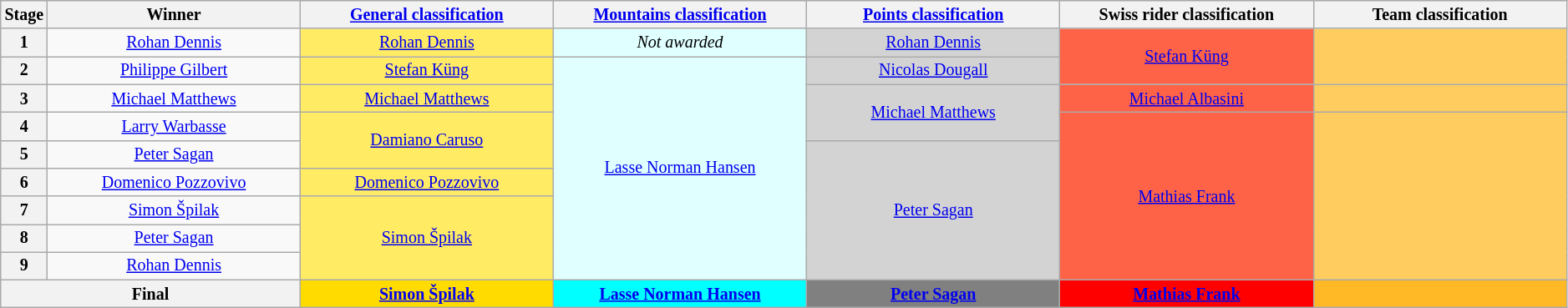<table class="wikitable" style="text-align: center; font-size:smaller;">
<tr style="background:#efefef;">
<th scope="col" style="width:1%;">Stage</th>
<th scope="col" style="width:16.5%;">Winner</th>
<th scope="col" style="width:16.5%;"><a href='#'>General classification</a><br></th>
<th scope="col" style="width:16.5%;"><a href='#'>Mountains classification</a><br></th>
<th scope="col" style="width:16.5%;"><a href='#'>Points classification</a><br></th>
<th scope="col" style="width:16.5%;">Swiss rider classification<br></th>
<th scope="col" style="width:16.5%;">Team classification<br></th>
</tr>
<tr>
<th scope="row">1</th>
<td><a href='#'>Rohan Dennis</a></td>
<td style="background:#FFEB64;"><a href='#'>Rohan Dennis</a></td>
<td style="background:lightcyan;"><em>Not awarded</em></td>
<td style="background:lightgrey;"><a href='#'>Rohan Dennis</a></td>
<td style="background:tomato;" rowspan=2><a href='#'>Stefan Küng</a></td>
<td style="background:#FFCD5F;" rowspan=2></td>
</tr>
<tr>
<th scope="row">2</th>
<td><a href='#'>Philippe Gilbert</a></td>
<td style="background:#FFEB64;"><a href='#'>Stefan Küng</a></td>
<td style="background:lightcyan;" rowspan=8><a href='#'>Lasse Norman Hansen</a></td>
<td style="background:lightgrey;"><a href='#'>Nicolas Dougall</a></td>
</tr>
<tr>
<th scope="row">3</th>
<td><a href='#'>Michael Matthews</a></td>
<td style="background:#FFEB64;"><a href='#'>Michael Matthews</a></td>
<td style="background:lightgrey;" rowspan=2><a href='#'>Michael Matthews</a></td>
<td style="background:tomato;"><a href='#'>Michael Albasini</a></td>
<td style="background:#FFCD5F;"></td>
</tr>
<tr>
<th scope="row">4</th>
<td><a href='#'>Larry Warbasse</a></td>
<td style="background:#FFEB64;" rowspan=2><a href='#'>Damiano Caruso</a></td>
<td style="background:tomato;" rowspan=6><a href='#'>Mathias Frank</a></td>
<td style="background:#FFCD5F;" rowspan=6></td>
</tr>
<tr>
<th scope="row">5</th>
<td><a href='#'>Peter Sagan</a></td>
<td style="background:lightgrey;" rowspan=5><a href='#'>Peter Sagan</a></td>
</tr>
<tr>
<th scope="row">6</th>
<td><a href='#'>Domenico Pozzovivo</a></td>
<td style="background:#FFEB64;"><a href='#'>Domenico Pozzovivo</a></td>
</tr>
<tr>
<th scope="row">7</th>
<td><a href='#'>Simon Špilak</a></td>
<td style="background:#FFEB64;" rowspan=3><a href='#'>Simon Špilak</a></td>
</tr>
<tr>
<th scope="row">8</th>
<td><a href='#'>Peter Sagan</a></td>
</tr>
<tr>
<th scope="row">9</th>
<td><a href='#'>Rohan Dennis</a></td>
</tr>
<tr>
<th colspan="2">Final</th>
<th style="background:#FFDB00;"><a href='#'>Simon Špilak</a></th>
<th style="background:cyan;"><a href='#'>Lasse Norman Hansen</a></th>
<th style="background:gray;"><a href='#'>Peter Sagan</a></th>
<th style="background:red;"><a href='#'>Mathias Frank</a></th>
<th style="background:#FFB927;"></th>
</tr>
</table>
